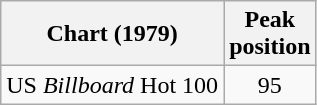<table class="wikitable sortable">
<tr>
<th>Chart (1979)</th>
<th>Peak<br>position</th>
</tr>
<tr>
<td>US <em>Billboard</em> Hot 100</td>
<td align="center">95</td>
</tr>
</table>
